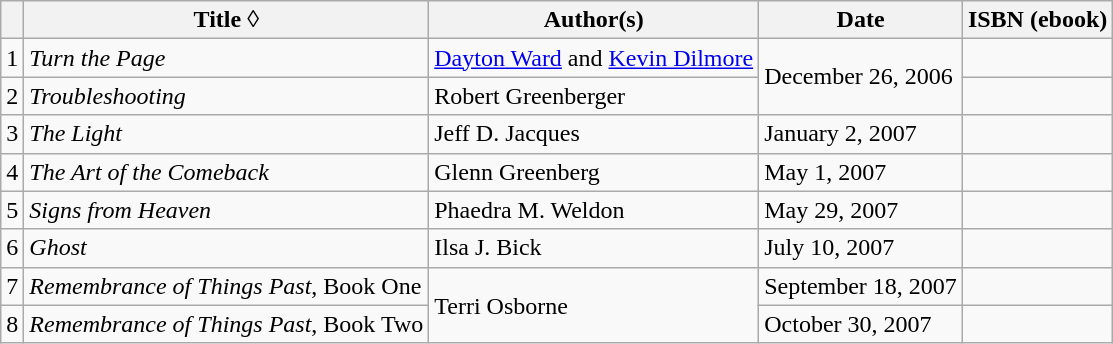<table class="wikitable">
<tr>
<th></th>
<th>Title ◊</th>
<th>Author(s)</th>
<th>Date</th>
<th>ISBN (ebook)</th>
</tr>
<tr>
<td>1</td>
<td><em>Turn the Page</em></td>
<td><a href='#'>Dayton Ward</a> and <a href='#'>Kevin Dilmore</a></td>
<td rowspan="2">December 26, 2006</td>
<td></td>
</tr>
<tr>
<td>2</td>
<td><em>Troubleshooting</em></td>
<td>Robert Greenberger</td>
<td></td>
</tr>
<tr>
<td>3</td>
<td><em>The Light</em></td>
<td>Jeff D. Jacques</td>
<td>January 2, 2007</td>
<td></td>
</tr>
<tr>
<td>4</td>
<td><em>The Art of the Comeback</em></td>
<td>Glenn Greenberg</td>
<td>May 1, 2007</td>
<td></td>
</tr>
<tr>
<td>5</td>
<td><em>Signs from Heaven</em></td>
<td>Phaedra M. Weldon</td>
<td>May 29, 2007</td>
<td></td>
</tr>
<tr>
<td>6</td>
<td><em>Ghost</em></td>
<td>Ilsa J. Bick</td>
<td>July 10, 2007</td>
<td></td>
</tr>
<tr>
<td>7</td>
<td><em>Remembrance of Things Past</em>, Book One</td>
<td rowspan="2">Terri Osborne</td>
<td>September 18, 2007</td>
<td></td>
</tr>
<tr>
<td>8</td>
<td><em>Remembrance of Things Past</em>, Book Two</td>
<td>October 30, 2007</td>
<td></td>
</tr>
</table>
